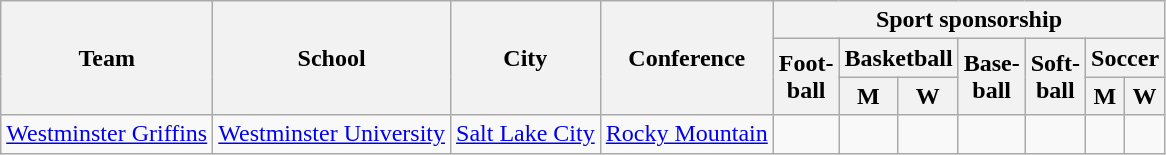<table class="sortable wikitable">
<tr>
<th rowspan=3>Team</th>
<th rowspan=3>School</th>
<th rowspan=3>City</th>
<th rowspan=3>Conference</th>
<th colspan=7>Sport sponsorship</th>
</tr>
<tr>
<th rowspan=2>Foot-<br>ball</th>
<th colspan=2>Basketball</th>
<th rowspan=2>Base-<br>ball</th>
<th rowspan=2>Soft-<br>ball</th>
<th colspan=2>Soccer</th>
</tr>
<tr>
<th>M</th>
<th>W</th>
<th>M</th>
<th>W</th>
</tr>
<tr>
<td><a href='#'>Westminster Griffins</a></td>
<td><a href='#'>Westminster University</a></td>
<td><a href='#'>Salt Lake City</a></td>
<td><a href='#'>Rocky Mountain</a></td>
<td></td>
<td></td>
<td></td>
<td></td>
<td></td>
<td></td>
<td></td>
</tr>
</table>
